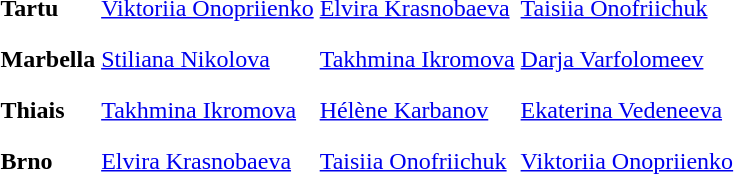<table>
<tr>
<th scope=row style="text-align:left">Tartu</th>
<td style="height:30px;"> <a href='#'>Viktoriia Onopriienko</a></td>
<td style="height:30px;"> <a href='#'>Elvira Krasnobaeva</a></td>
<td style="height:30px;"> <a href='#'>Taisiia Onofriichuk</a></td>
</tr>
<tr>
<th scope=row style="text-align:left">Marbella</th>
<td style="height:30px;"> <a href='#'>Stiliana Nikolova</a></td>
<td style="height:30px;"> <a href='#'>Takhmina Ikromova</a></td>
<td style="height:30px;"> <a href='#'>Darja Varfolomeev</a></td>
</tr>
<tr>
<th scope=row style="text-align:left">Thiais</th>
<td style="height:30px;"> <a href='#'>Takhmina Ikromova</a></td>
<td style="height:30px;"> <a href='#'>Hélène Karbanov</a></td>
<td style="height:30px;"> <a href='#'>Ekaterina Vedeneeva</a></td>
</tr>
<tr>
<th scope=row style="text-align:left">Brno</th>
<td style="height:30px;"> <a href='#'>Elvira Krasnobaeva</a></td>
<td style="height:30px;"> <a href='#'>Taisiia Onofriichuk</a></td>
<td style="height:30px;"> <a href='#'>Viktoriia Onopriienko</a></td>
</tr>
<tr>
</tr>
</table>
